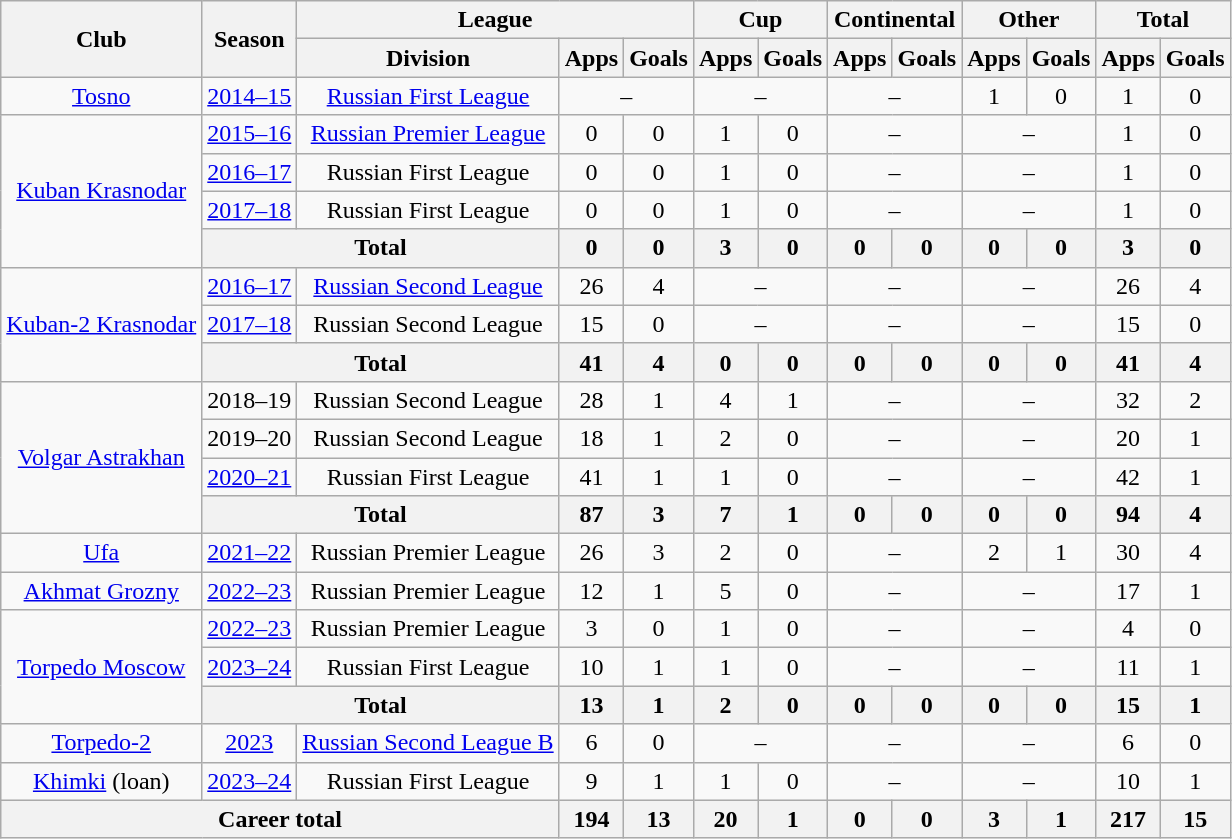<table class="wikitable" style="text-align: center;">
<tr>
<th rowspan=2>Club</th>
<th rowspan=2>Season</th>
<th colspan=3>League</th>
<th colspan=2>Cup</th>
<th colspan=2>Continental</th>
<th colspan=2>Other</th>
<th colspan=2>Total</th>
</tr>
<tr>
<th>Division</th>
<th>Apps</th>
<th>Goals</th>
<th>Apps</th>
<th>Goals</th>
<th>Apps</th>
<th>Goals</th>
<th>Apps</th>
<th>Goals</th>
<th>Apps</th>
<th>Goals</th>
</tr>
<tr>
<td><a href='#'>Tosno</a></td>
<td><a href='#'>2014–15</a></td>
<td><a href='#'>Russian First League</a></td>
<td colspan=2>–</td>
<td colspan=2>–</td>
<td colspan=2>–</td>
<td>1</td>
<td>0</td>
<td>1</td>
<td>0</td>
</tr>
<tr>
<td rowspan="4"><a href='#'>Kuban Krasnodar</a></td>
<td><a href='#'>2015–16</a></td>
<td><a href='#'>Russian Premier League</a></td>
<td>0</td>
<td>0</td>
<td>1</td>
<td>0</td>
<td colspan=2>–</td>
<td colspan=2>–</td>
<td>1</td>
<td>0</td>
</tr>
<tr>
<td><a href='#'>2016–17</a></td>
<td>Russian First League</td>
<td>0</td>
<td>0</td>
<td>1</td>
<td>0</td>
<td colspan=2>–</td>
<td colspan=2>–</td>
<td>1</td>
<td>0</td>
</tr>
<tr>
<td><a href='#'>2017–18</a></td>
<td>Russian First League</td>
<td>0</td>
<td>0</td>
<td>1</td>
<td>0</td>
<td colspan=2>–</td>
<td colspan=2>–</td>
<td>1</td>
<td>0</td>
</tr>
<tr>
<th colspan=2>Total</th>
<th>0</th>
<th>0</th>
<th>3</th>
<th>0</th>
<th>0</th>
<th>0</th>
<th>0</th>
<th>0</th>
<th>3</th>
<th>0</th>
</tr>
<tr>
<td rowspan="3"><a href='#'>Kuban-2 Krasnodar</a></td>
<td><a href='#'>2016–17</a></td>
<td><a href='#'>Russian Second League</a></td>
<td>26</td>
<td>4</td>
<td colspan=2>–</td>
<td colspan=2>–</td>
<td colspan=2>–</td>
<td>26</td>
<td>4</td>
</tr>
<tr>
<td><a href='#'>2017–18</a></td>
<td>Russian Second League</td>
<td>15</td>
<td>0</td>
<td colspan=2>–</td>
<td colspan=2>–</td>
<td colspan=2>–</td>
<td>15</td>
<td>0</td>
</tr>
<tr>
<th colspan=2>Total</th>
<th>41</th>
<th>4</th>
<th>0</th>
<th>0</th>
<th>0</th>
<th>0</th>
<th>0</th>
<th>0</th>
<th>41</th>
<th>4</th>
</tr>
<tr>
<td rowspan="4"><a href='#'>Volgar Astrakhan</a></td>
<td>2018–19</td>
<td>Russian Second League</td>
<td>28</td>
<td>1</td>
<td>4</td>
<td>1</td>
<td colspan=2>–</td>
<td colspan=2>–</td>
<td>32</td>
<td>2</td>
</tr>
<tr>
<td>2019–20</td>
<td>Russian Second League</td>
<td>18</td>
<td>1</td>
<td>2</td>
<td>0</td>
<td colspan=2>–</td>
<td colspan=2>–</td>
<td>20</td>
<td>1</td>
</tr>
<tr>
<td><a href='#'>2020–21</a></td>
<td>Russian First League</td>
<td>41</td>
<td>1</td>
<td>1</td>
<td>0</td>
<td colspan=2>–</td>
<td colspan=2>–</td>
<td>42</td>
<td>1</td>
</tr>
<tr>
<th colspan=2>Total</th>
<th>87</th>
<th>3</th>
<th>7</th>
<th>1</th>
<th>0</th>
<th>0</th>
<th>0</th>
<th>0</th>
<th>94</th>
<th>4</th>
</tr>
<tr>
<td><a href='#'>Ufa</a></td>
<td><a href='#'>2021–22</a></td>
<td>Russian Premier League</td>
<td>26</td>
<td>3</td>
<td>2</td>
<td>0</td>
<td colspan=2>–</td>
<td>2</td>
<td>1</td>
<td>30</td>
<td>4</td>
</tr>
<tr>
<td><a href='#'>Akhmat Grozny</a></td>
<td><a href='#'>2022–23</a></td>
<td>Russian Premier League</td>
<td>12</td>
<td>1</td>
<td>5</td>
<td>0</td>
<td colspan=2>–</td>
<td colspan=2>–</td>
<td>17</td>
<td>1</td>
</tr>
<tr>
<td rowspan="3"><a href='#'>Torpedo Moscow</a></td>
<td><a href='#'>2022–23</a></td>
<td>Russian Premier League</td>
<td>3</td>
<td>0</td>
<td>1</td>
<td>0</td>
<td colspan=2>–</td>
<td colspan=2>–</td>
<td>4</td>
<td>0</td>
</tr>
<tr>
<td><a href='#'>2023–24</a></td>
<td>Russian First League</td>
<td>10</td>
<td>1</td>
<td>1</td>
<td>0</td>
<td colspan=2>–</td>
<td colspan=2>–</td>
<td>11</td>
<td>1</td>
</tr>
<tr>
<th colspan=2>Total</th>
<th>13</th>
<th>1</th>
<th>2</th>
<th>0</th>
<th>0</th>
<th>0</th>
<th>0</th>
<th>0</th>
<th>15</th>
<th>1</th>
</tr>
<tr>
<td><a href='#'>Torpedo-2</a></td>
<td><a href='#'>2023</a></td>
<td><a href='#'>Russian Second League B</a></td>
<td>6</td>
<td>0</td>
<td colspan=2>–</td>
<td colspan=2>–</td>
<td colspan=2>–</td>
<td>6</td>
<td>0</td>
</tr>
<tr>
<td><a href='#'>Khimki</a> (loan)</td>
<td><a href='#'>2023–24</a></td>
<td>Russian First League</td>
<td>9</td>
<td>1</td>
<td>1</td>
<td>0</td>
<td colspan=2>–</td>
<td colspan=2>–</td>
<td>10</td>
<td>1</td>
</tr>
<tr>
<th colspan=3>Career total</th>
<th>194</th>
<th>13</th>
<th>20</th>
<th>1</th>
<th>0</th>
<th>0</th>
<th>3</th>
<th>1</th>
<th>217</th>
<th>15</th>
</tr>
</table>
